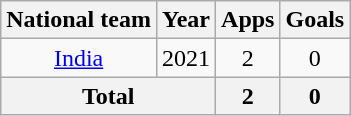<table class="wikitable" style="text-align: center;">
<tr>
<th>National team</th>
<th>Year</th>
<th>Apps</th>
<th>Goals</th>
</tr>
<tr>
<td><a href='#'>India</a></td>
<td>2021</td>
<td>2</td>
<td>0</td>
</tr>
<tr>
<th colspan="2">Total</th>
<th>2</th>
<th>0</th>
</tr>
</table>
